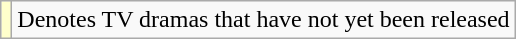<table class="wikitable">
<tr>
<td style="background:#FFFFCC;"></td>
<td>Denotes TV dramas that have not yet been released</td>
</tr>
</table>
